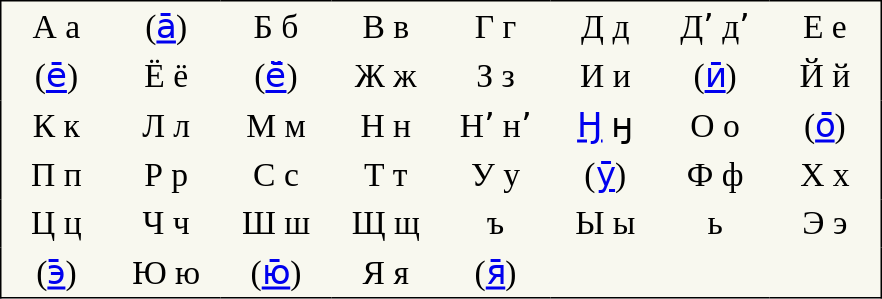<table style="font-family:Arial Unicode MS; font-size:1.4em; border-color:#000000; border-width:1px; border-style:solid; border-collapse:collapse; background-color:#F8F8EF">
<tr>
<td style="width:3em; text-align:center; padding: 3px;">А а</td>
<td style="width:3em; text-align:center; padding: 3px;">(<a href='#'>а̄</a>)</td>
<td style="width:3em; text-align:center; padding: 3px;">Б б</td>
<td style="width:3em; text-align:center; padding: 3px;">В в</td>
<td style="width:3em; text-align:center; padding: 3px;">Г г</td>
<td style="width:3em; text-align:center; padding: 3px;">Д д</td>
<td style="width:3em; text-align:center; padding: 3px;">Дʼ дʼ</td>
<td style="width:3em; text-align:center; padding: 3px;">Е е</td>
</tr>
<tr>
<td style="width:3em; text-align:center; padding: 3px;">(<a href='#'>е̄</a>)</td>
<td style="width:3em; text-align:center; padding: 3px;">Ё ё</td>
<td style="width:3em; text-align:center; padding: 3px;">(<a href='#'>ё̄</a>)</td>
<td style="width:3em; text-align:center; padding: 3px;">Ж ж</td>
<td style="width:3em; text-align:center; padding: 3px;">З з</td>
<td style="width:3em; text-align:center; padding: 3px;">И и</td>
<td style="width:3em; text-align:center; padding: 3px;">(<a href='#'>ӣ</a>)</td>
<td style="width:3em; text-align:center; padding: 3px;">Й й</td>
</tr>
<tr>
<td style="width:3em; text-align:center; padding: 3px;">К к</td>
<td style="width:3em; text-align:center; padding: 3px;">Л л</td>
<td style="width:3em; text-align:center; padding: 3px;">М м</td>
<td style="width:3em; text-align:center; padding: 3px;">Н н</td>
<td style="width:3em; text-align:center; padding: 3px;">Нʼ нʼ</td>
<td style="width:3em; text-align:center; padding: 3px;"><a href='#'>Ӈ</a> ӈ</td>
<td style="width:3em; text-align:center; padding: 3px;">О о</td>
<td style="width:3em; text-align:center; padding: 3px;">(<a href='#'>о̄</a>)</td>
</tr>
<tr>
<td style="width:3em; text-align:center; padding: 3px;">П п</td>
<td style="width:3em; text-align:center; padding: 3px;">Р р</td>
<td style="width:3em; text-align:center; padding: 3px;">С с</td>
<td style="width:3em; text-align:center; padding: 3px;">Т т</td>
<td style="width:3em; text-align:center; padding: 3px;">У у</td>
<td style="width:3em; text-align:center; padding: 3px;">(<a href='#'>ӯ</a>)</td>
<td style="width:3em; text-align:center; padding: 3px;">Ф ф</td>
<td style="width:3em; text-align:center; padding: 3px;">Х х</td>
</tr>
<tr>
<td style="width:3em; text-align:center; padding: 3px;">Ц ц</td>
<td style="width:3em; text-align:center; padding: 3px;">Ч ч</td>
<td style="width:3em; text-align:center; padding: 3px;">Ш ш</td>
<td style="width:3em; text-align:center; padding: 3px;">Щ щ</td>
<td style="width:3em; text-align:center; padding: 3px;">ъ</td>
<td style="width:3em; text-align:center; padding: 3px;">Ы ы</td>
<td style="width:3em; text-align:center; padding: 3px;">ь</td>
<td style="width:3em; text-align:center; padding: 3px;">Э э</td>
</tr>
<tr>
<td style="width:3em; text-align:center; padding: 3px;">(<a href='#'>э̄</a>)</td>
<td style="width:3em; text-align:center; padding: 3px;">Ю ю</td>
<td style="width:3em; text-align:center; padding: 3px;">(<a href='#'>ю̄</a>)</td>
<td style="width:3em; text-align:center; padding: 3px;">Я я</td>
<td style="width:3em; text-align:center; padding: 3px;">(<a href='#'>я̄</a>)</td>
<td></td>
<td></td>
<td></td>
</tr>
</table>
